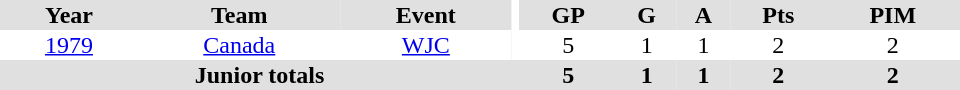<table border="0" cellpadding="1" cellspacing="0" ID="Table3" style="text-align:center; width:40em">
<tr bgcolor="#e0e0e0">
<th>Year</th>
<th>Team</th>
<th>Event</th>
<th rowspan="102" bgcolor="#ffffff"></th>
<th>GP</th>
<th>G</th>
<th>A</th>
<th>Pts</th>
<th>PIM</th>
</tr>
<tr>
<td><a href='#'>1979</a></td>
<td><a href='#'>Canada</a></td>
<td><a href='#'>WJC</a></td>
<td>5</td>
<td>1</td>
<td>1</td>
<td>2</td>
<td>2</td>
</tr>
<tr bgcolor="#e0e0e0">
<th colspan="4">Junior totals</th>
<th>5</th>
<th>1</th>
<th>1</th>
<th>2</th>
<th>2</th>
</tr>
</table>
